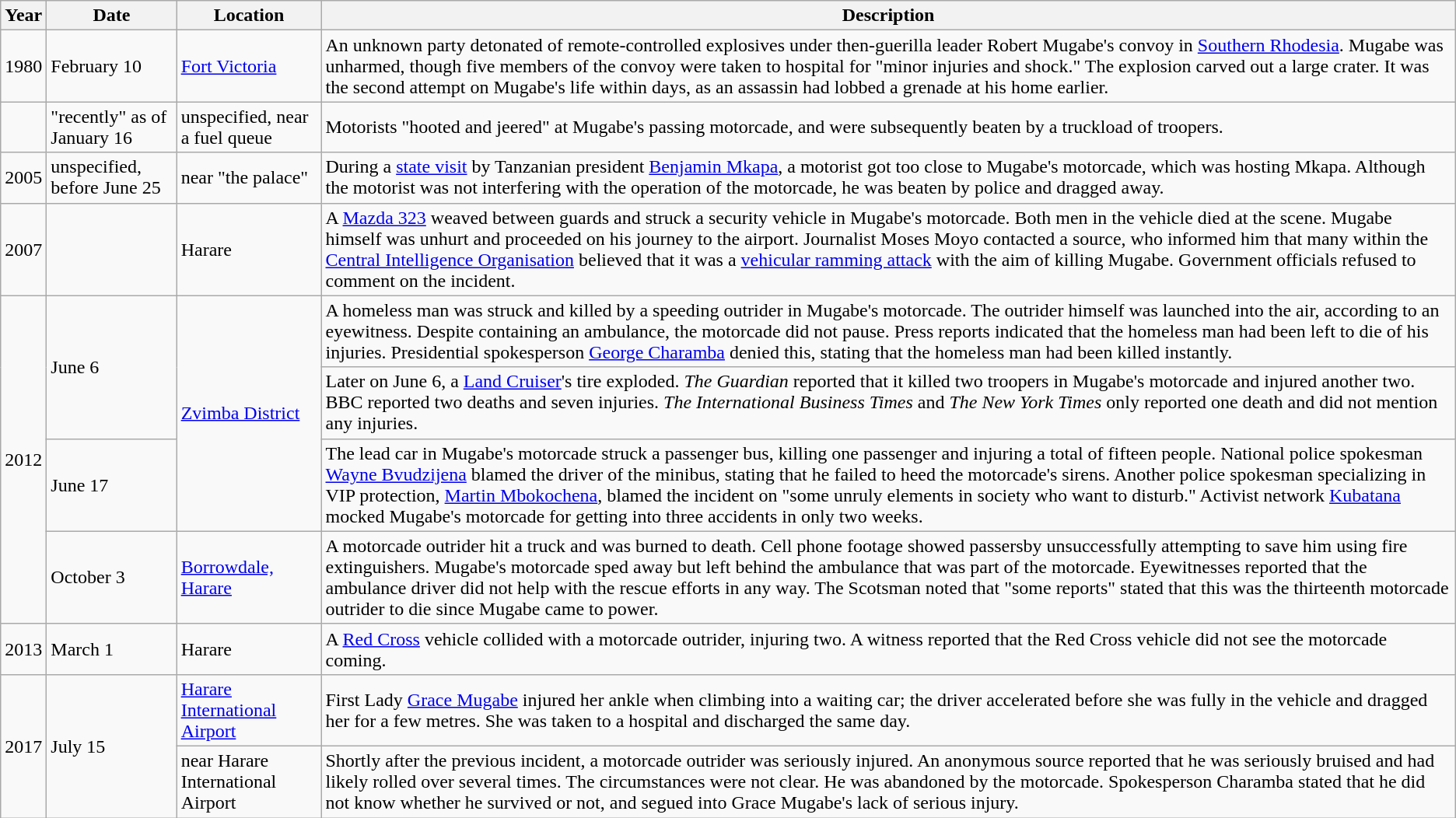<table class="wikitable">
<tr>
<th>Year</th>
<th>Date</th>
<th>Location</th>
<th>Description</th>
</tr>
<tr>
<td>1980</td>
<td>February 10</td>
<td><a href='#'>Fort Victoria</a></td>
<td>An unknown party detonated  of remote-controlled explosives under then-guerilla leader Robert Mugabe's convoy in <a href='#'>Southern Rhodesia</a>. Mugabe was unharmed, though five members of the convoy were taken to hospital for "minor injuries and shock." The explosion carved out a large crater. It was the second attempt on Mugabe's life within days, as an assassin had lobbed a grenade at his home earlier.</td>
</tr>
<tr>
<td></td>
<td>"recently" as of January 16</td>
<td>unspecified, near a fuel queue</td>
<td>Motorists "hooted and jeered" at Mugabe's passing motorcade, and were subsequently beaten by a truckload of troopers.</td>
</tr>
<tr>
<td>2005</td>
<td>unspecified, before June 25</td>
<td>near "the palace"</td>
<td>During a <a href='#'>state visit</a> by Tanzanian president <a href='#'>Benjamin Mkapa</a>, a motorist got too close to Mugabe's motorcade, which was hosting Mkapa. Although the motorist was not interfering with the operation of the motorcade, he was beaten by police and dragged away.</td>
</tr>
<tr>
<td>2007</td>
<td></td>
<td>Harare</td>
<td>A <a href='#'>Mazda 323</a> weaved between guards and struck a security vehicle in Mugabe's motorcade. Both men in the vehicle died at the scene. Mugabe himself was unhurt and proceeded on his journey to the airport. Journalist Moses Moyo contacted a source, who informed him that many within the <a href='#'>Central Intelligence Organisation</a> believed that it was a <a href='#'>vehicular ramming attack</a> with the aim of killing Mugabe. Government officials refused to comment on the incident.</td>
</tr>
<tr>
<td rowspan="4">2012</td>
<td rowspan="2">June 6</td>
<td rowspan="3"><a href='#'>Zvimba District</a></td>
<td>A homeless man was struck and killed by a speeding outrider in Mugabe's motorcade. The outrider himself was launched into the air, according to an eyewitness. Despite containing an ambulance, the motorcade did not pause. Press reports indicated that the homeless man had been left to die of his injuries. Presidential spokesperson <a href='#'>George Charamba</a> denied this, stating that the homeless man had been killed instantly.</td>
</tr>
<tr>
<td>Later on June 6, a <a href='#'>Land Cruiser</a>'s tire exploded. <em>The Guardian</em> reported that it killed two troopers in Mugabe's motorcade and injured another two. BBC reported two deaths and seven injuries. <em>The International Business Times</em> and <em>The New York Times</em> only reported one death and did not mention any injuries.</td>
</tr>
<tr>
<td>June 17</td>
<td>The lead car in Mugabe's motorcade struck a passenger bus, killing one passenger and injuring a total of fifteen people. National police spokesman <a href='#'>Wayne Bvudzijena</a> blamed the driver of the minibus, stating that he failed to heed the motorcade's sirens. Another police spokesman specializing in VIP protection, <a href='#'>Martin Mbokochena</a>, blamed the incident on "some unruly elements in society who want to disturb." Activist network <a href='#'>Kubatana</a> mocked Mugabe's motorcade for getting into three accidents in only two weeks.</td>
</tr>
<tr>
<td>October 3</td>
<td><a href='#'>Borrowdale, Harare</a></td>
<td>A motorcade outrider hit a truck and was burned to death. Cell phone footage showed passersby unsuccessfully attempting to save him using fire extinguishers. Mugabe's motorcade sped away but left behind the ambulance that was part of the motorcade. Eyewitnesses reported that the ambulance driver did not help with the rescue efforts in any way. The Scotsman noted that "some reports" stated that this was the thirteenth motorcade outrider to die since Mugabe came to power.</td>
</tr>
<tr>
<td>2013</td>
<td>March 1</td>
<td>Harare</td>
<td>A <a href='#'>Red Cross</a> vehicle collided with a motorcade outrider, injuring two. A witness reported that the Red Cross vehicle did not see the motorcade coming.</td>
</tr>
<tr>
<td rowspan="2">2017</td>
<td rowspan="2">July 15</td>
<td><a href='#'>Harare International Airport</a></td>
<td>First Lady <a href='#'>Grace Mugabe</a> injured her ankle when climbing into a waiting car; the driver accelerated before she was fully in the vehicle and dragged her for a few metres. She was taken to a hospital and discharged the same day.</td>
</tr>
<tr>
<td>near Harare International Airport</td>
<td>Shortly after the previous incident, a motorcade outrider was seriously injured. An anonymous source reported that he was seriously bruised and had likely rolled over several times. The circumstances were not clear. He was abandoned by the motorcade. Spokesperson Charamba stated that he did not know whether he survived or not, and segued into Grace Mugabe's lack of serious injury.</td>
</tr>
</table>
